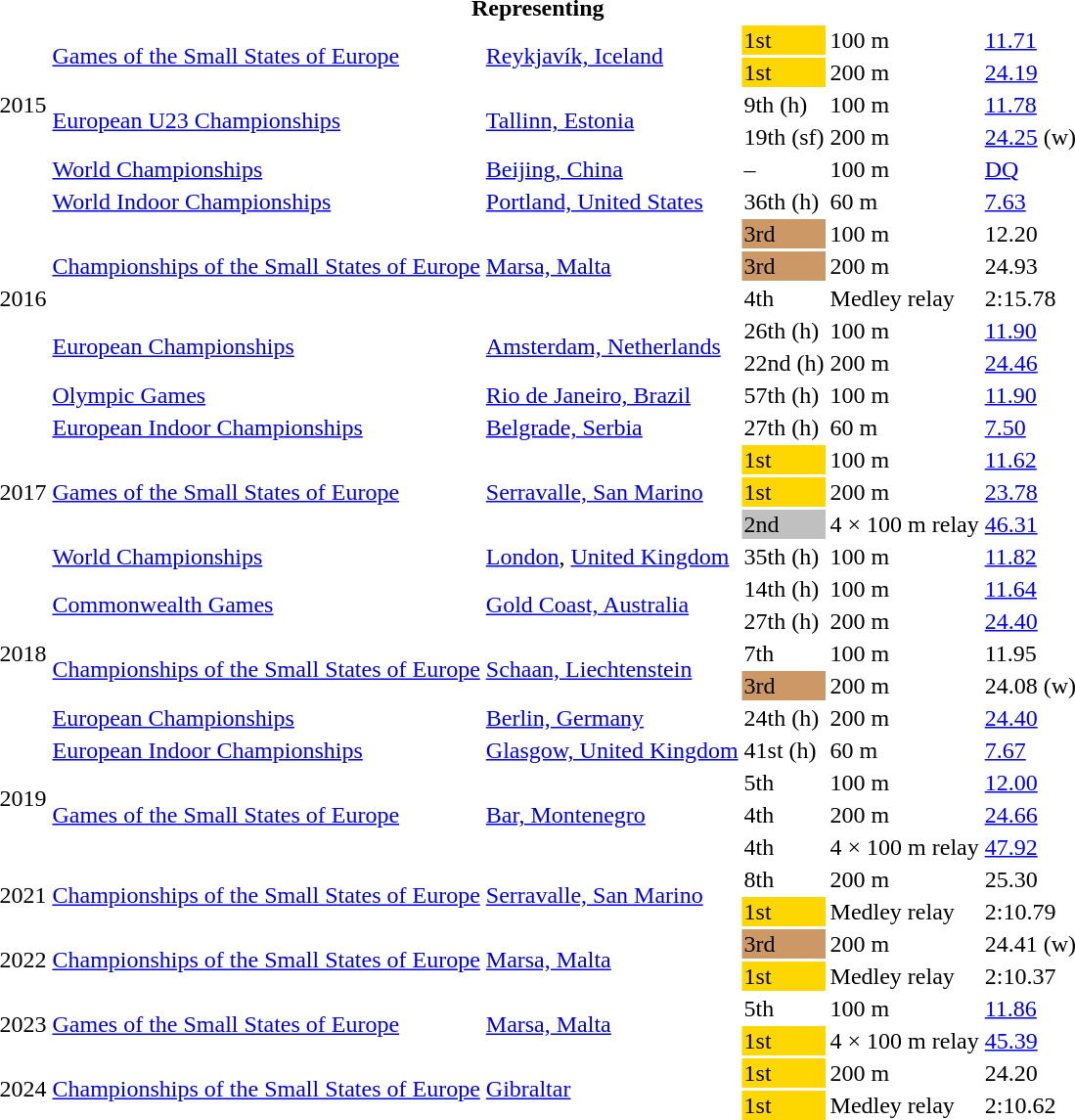<table>
<tr>
<th colspan="6">Representing </th>
</tr>
<tr>
<td rowspan=5>2015</td>
<td rowspan=2><a href='#'>Games of the Small States of Europe</a></td>
<td rowspan=2><a href='#'>Reykjavík, Iceland</a></td>
<td bgcolor=gold>1st</td>
<td>100 m</td>
<td><a href='#'>11.71</a></td>
</tr>
<tr>
<td bgcolor=gold>1st</td>
<td>200 m</td>
<td><a href='#'>24.19</a></td>
</tr>
<tr>
<td rowspan=2><a href='#'>European U23 Championships</a></td>
<td rowspan=2><a href='#'>Tallinn, Estonia</a></td>
<td>9th (h)</td>
<td>100 m</td>
<td><a href='#'>11.78</a></td>
</tr>
<tr>
<td>19th (sf)</td>
<td>200 m</td>
<td><a href='#'>24.25</a> (w)</td>
</tr>
<tr>
<td><a href='#'>World Championships</a></td>
<td><a href='#'>Beijing, China</a></td>
<td>–</td>
<td>100 m</td>
<td><a href='#'>DQ</a></td>
</tr>
<tr>
<td rowspan=7>2016</td>
<td><a href='#'>World Indoor Championships</a></td>
<td><a href='#'>Portland, United States</a></td>
<td>36th (h)</td>
<td>60 m</td>
<td><a href='#'>7.63</a></td>
</tr>
<tr>
<td rowspan=3><a href='#'>Championships of the Small States of Europe</a></td>
<td rowspan=3><a href='#'>Marsa, Malta</a></td>
<td bgcolor=cc9966>3rd</td>
<td>100 m</td>
<td>12.20</td>
</tr>
<tr>
<td bgcolor=cc9966>3rd</td>
<td>200 m</td>
<td>24.93</td>
</tr>
<tr>
<td>4th</td>
<td>Medley relay</td>
<td>2:15.78</td>
</tr>
<tr>
<td rowspan=2><a href='#'>European Championships</a></td>
<td rowspan=2><a href='#'>Amsterdam, Netherlands</a></td>
<td>26th (h)</td>
<td>100 m</td>
<td><a href='#'>11.90</a></td>
</tr>
<tr>
<td>22nd (h)</td>
<td>200 m</td>
<td><a href='#'>24.46</a></td>
</tr>
<tr>
<td><a href='#'>Olympic Games</a></td>
<td><a href='#'>Rio de Janeiro, Brazil</a></td>
<td>57th (h)</td>
<td>100 m</td>
<td><a href='#'>11.90</a></td>
</tr>
<tr>
<td rowspan=5>2017</td>
<td><a href='#'>European Indoor Championships</a></td>
<td><a href='#'>Belgrade, Serbia</a></td>
<td>27th (h)</td>
<td>60 m</td>
<td><a href='#'>7.50</a></td>
</tr>
<tr>
<td rowspan=3><a href='#'>Games of the Small States of Europe</a></td>
<td rowspan=3><a href='#'>Serravalle, San Marino</a></td>
<td bgcolor=gold>1st</td>
<td>100 m</td>
<td><a href='#'>11.62</a></td>
</tr>
<tr>
<td bgcolor=gold>1st</td>
<td>200 m</td>
<td><a href='#'>23.78</a></td>
</tr>
<tr>
<td bgcolor=silver>2nd</td>
<td>4 × 100 m relay</td>
<td><a href='#'>46.31</a></td>
</tr>
<tr>
<td><a href='#'>World Championships</a></td>
<td><a href='#'>London</a>, <a href='#'>United Kingdom</a></td>
<td>35th (h)</td>
<td>100 m</td>
<td><a href='#'>11.82</a></td>
</tr>
<tr>
<td rowspan=5>2018</td>
<td rowspan=2><a href='#'>Commonwealth Games</a></td>
<td rowspan=2><a href='#'>Gold Coast, Australia</a></td>
<td>14th (h)</td>
<td>100 m</td>
<td><a href='#'>11.64</a></td>
</tr>
<tr>
<td>27th (h)</td>
<td>200 m</td>
<td><a href='#'>24.40</a></td>
</tr>
<tr>
<td rowspan=2><a href='#'>Championships of the Small States of Europe</a></td>
<td rowspan=2><a href='#'>Schaan, Liechtenstein</a></td>
<td>7th</td>
<td>100 m</td>
<td>11.95</td>
</tr>
<tr>
<td bgcolor=cc9966>3rd</td>
<td>200 m</td>
<td>24.08 (w)</td>
</tr>
<tr>
<td><a href='#'>European Championships</a></td>
<td><a href='#'>Berlin, Germany</a></td>
<td>24th (h)</td>
<td>200 m</td>
<td><a href='#'>24.40</a></td>
</tr>
<tr>
<td rowspan=4>2019</td>
<td><a href='#'>European Indoor Championships</a></td>
<td><a href='#'>Glasgow, United Kingdom</a></td>
<td>41st (h)</td>
<td>60 m</td>
<td><a href='#'>7.67</a></td>
</tr>
<tr>
<td rowspan=3><a href='#'>Games of the Small States of Europe</a></td>
<td rowspan=3><a href='#'>Bar, Montenegro</a></td>
<td>5th</td>
<td>100 m</td>
<td><a href='#'>12.00</a></td>
</tr>
<tr>
<td>4th</td>
<td>200 m</td>
<td><a href='#'>24.66</a></td>
</tr>
<tr>
<td>4th</td>
<td>4 × 100 m relay</td>
<td><a href='#'>47.92</a></td>
</tr>
<tr>
<td rowspan=2>2021</td>
<td rowspan=2><a href='#'>Championships of the Small States of Europe</a></td>
<td rowspan=2><a href='#'>Serravalle, San Marino</a></td>
<td>8th</td>
<td>200 m</td>
<td>25.30</td>
</tr>
<tr>
<td bgcolor=gold>1st</td>
<td>Medley relay</td>
<td>2:10.79</td>
</tr>
<tr>
<td rowspan=2>2022</td>
<td rowspan=2><a href='#'>Championships of the Small States of Europe</a></td>
<td rowspan=2><a href='#'>Marsa, Malta</a></td>
<td bgcolor=cc9966>3rd</td>
<td>200 m</td>
<td>24.41 (w)</td>
</tr>
<tr>
<td bgcolor=gold>1st</td>
<td>Medley relay</td>
<td>2:10.37</td>
</tr>
<tr>
<td rowspan=2>2023</td>
<td rowspan=2><a href='#'>Games of the Small States of Europe</a></td>
<td rowspan=2><a href='#'>Marsa, Malta</a></td>
<td>5th</td>
<td>100 m</td>
<td><a href='#'>11.86</a></td>
</tr>
<tr>
<td bgcolor=gold>1st</td>
<td>4 × 100 m relay</td>
<td><a href='#'>45.39</a></td>
</tr>
<tr>
<td rowspan=2>2024</td>
<td rowspan=2><a href='#'>Championships of the Small States of Europe</a></td>
<td rowspan=2><a href='#'>Gibraltar</a></td>
<td bgcolor=gold>1st</td>
<td>200 m</td>
<td>24.20</td>
</tr>
<tr>
<td bgcolor=gold>1st</td>
<td>Medley relay</td>
<td>2:10.62</td>
</tr>
</table>
